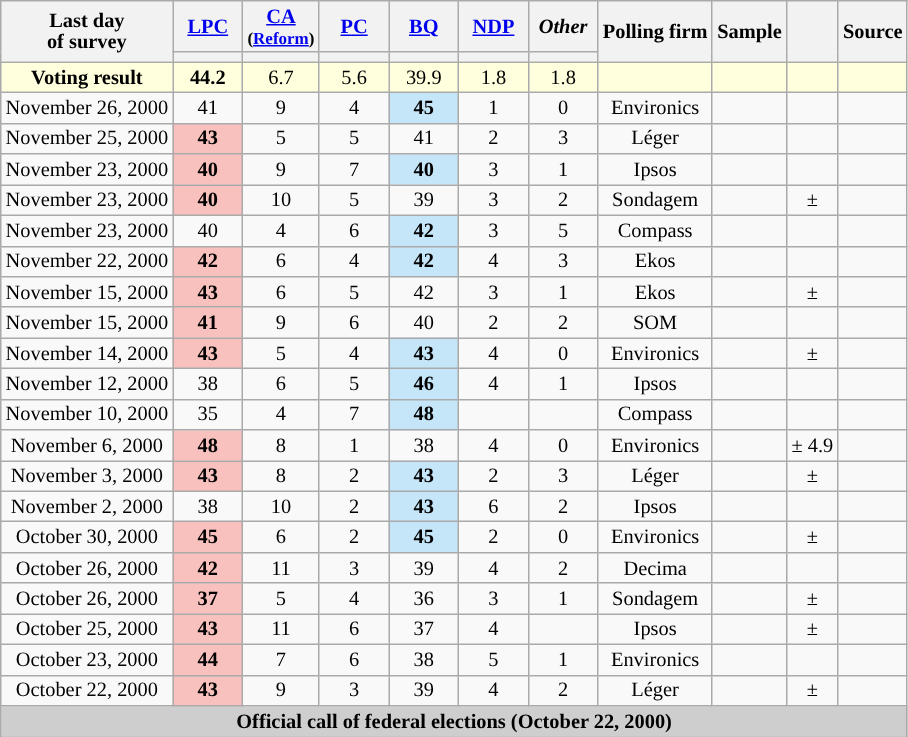<table class="wikitable mw-collapsible mw-collapsed" style="text-align:center;font-size:85%;line-height:14px;">
<tr>
<th rowspan="2">Last day <br>of survey</th>
<th class="unsortable" style="width:40px;"><a href='#'>LPC</a></th>
<th class="unsortable" style="width:40px;"><a href='#'>CA</a> <br> <small>(<a href='#'>Reform</a>)</small></th>
<th class="unsortable" style="width:40px;"><a href='#'>PC</a></th>
<th class="unsortable" style="width:40px;"><a href='#'>BQ</a></th>
<th class="unsortable" style="width:40px;"><a href='#'>NDP</a></th>
<th class="unsortable" style="width:40px;"><em>Other</em></th>
<th rowspan="2">Polling firm</th>
<th rowspan="2">Sample</th>
<th rowspan="2"></th>
<th rowspan="2">Source</th>
</tr>
<tr style="line-height:5px;">
<th style="background:"></th>
<th style="background:"></th>
<th style="background:"></th>
<th style="background:"></th>
<th style="background:"></th>
<th style="background:"></th>
</tr>
<tr>
<td style="background:#ffd;"><strong>Voting result</strong></td>
<td style="background:#ffd;"><strong>44.2</strong></td>
<td style="background:#ffd;">6.7</td>
<td style="background:#ffd;">5.6</td>
<td style="background:#ffd;">39.9</td>
<td style="background:#ffd;">1.8</td>
<td style="background:#ffd;">1.8</td>
<td style="background:#ffd;"></td>
<td style="background:#ffd;"></td>
<td style="background:#ffd;"></td>
<td style="background:#ffd;"></td>
</tr>
<tr>
<td>November 26, 2000</td>
<td>41</td>
<td>9</td>
<td>4</td>
<td style="background:#C5E6F9"><strong>45</strong></td>
<td>1</td>
<td>0</td>
<td>Environics</td>
<td></td>
<td></td>
<td></td>
</tr>
<tr>
<td>November 25, 2000</td>
<td style="background:#F8C1BE"><strong>43</strong></td>
<td>5</td>
<td>5</td>
<td>41</td>
<td>2</td>
<td>3</td>
<td>Léger</td>
<td></td>
<td></td>
<td></td>
</tr>
<tr>
<td>November 23, 2000</td>
<td style="background:#F8C1BE"><strong>40</strong></td>
<td>9</td>
<td>7</td>
<td style="background:#C5E6F9"><strong>40</strong></td>
<td>3</td>
<td>1</td>
<td>Ipsos</td>
<td></td>
<td></td>
<td></td>
</tr>
<tr>
<td>November 23, 2000</td>
<td style="background:#F8C1BE"><strong>40</strong></td>
<td>10</td>
<td>5</td>
<td>39</td>
<td>3</td>
<td>2</td>
<td>Sondagem</td>
<td></td>
<td>± </td>
<td></td>
</tr>
<tr>
<td>November 23, 2000</td>
<td>40</td>
<td>4</td>
<td>6</td>
<td style="background:#C5E6F9"><strong>42</strong></td>
<td>3</td>
<td>5</td>
<td>Compass</td>
<td></td>
<td></td>
<td></td>
</tr>
<tr>
<td>November 22, 2000</td>
<td style="background:#F8C1BE"><strong>42</strong></td>
<td>6</td>
<td>4</td>
<td style="background:#C5E6F9"><strong>42</strong></td>
<td>4</td>
<td>3</td>
<td>Ekos</td>
<td></td>
<td></td>
<td></td>
</tr>
<tr>
<td>November 15, 2000</td>
<td style="background:#F8C1BE"><strong>43</strong></td>
<td>6</td>
<td>5</td>
<td>42</td>
<td>3</td>
<td>1</td>
<td>Ekos</td>
<td></td>
<td>± </td>
<td></td>
</tr>
<tr>
<td>November 15, 2000</td>
<td style="background:#F8C1BE"><strong>41</strong></td>
<td>9</td>
<td>6</td>
<td>40</td>
<td>2</td>
<td>2</td>
<td>SOM</td>
<td></td>
<td></td>
<td></td>
</tr>
<tr>
<td>November 14, 2000</td>
<td style="background:#F8C1BE"><strong>43</strong></td>
<td>5</td>
<td>4</td>
<td style="background:#C5E6F9"><strong>43</strong></td>
<td>4</td>
<td>0</td>
<td>Environics</td>
<td></td>
<td>± </td>
<td></td>
</tr>
<tr>
<td>November 12, 2000</td>
<td>38</td>
<td>6</td>
<td>5</td>
<td style="background:#C5E6F9"><strong>46</strong></td>
<td>4</td>
<td>1</td>
<td>Ipsos</td>
<td></td>
<td></td>
<td></td>
</tr>
<tr>
<td>November 10, 2000</td>
<td>35</td>
<td>4</td>
<td>7</td>
<td style="background:#C5E6F9"><strong>48</strong></td>
<td></td>
<td></td>
<td>Compass</td>
<td></td>
<td></td>
<td></td>
</tr>
<tr>
<td>November 6, 2000</td>
<td style="background:#F8C1BE"><strong>48</strong></td>
<td>8</td>
<td>1</td>
<td>38</td>
<td>4</td>
<td>0</td>
<td>Environics</td>
<td></td>
<td>± 4.9</td>
<td></td>
</tr>
<tr>
<td>November 3, 2000</td>
<td style="background:#F8C1BE"><strong>43</strong></td>
<td>8</td>
<td>2</td>
<td style="background:#C5E6F9"><strong>43</strong></td>
<td>2</td>
<td>3</td>
<td>Léger</td>
<td></td>
<td>± </td>
<td> </td>
</tr>
<tr>
<td>November 2, 2000</td>
<td>38</td>
<td>10</td>
<td>2</td>
<td style="background:#C5E6F9"><strong>43</strong></td>
<td>6</td>
<td>2</td>
<td>Ipsos</td>
<td></td>
<td></td>
<td></td>
</tr>
<tr>
<td>October 30, 2000</td>
<td style="background:#F8C1BE"><strong>45</strong></td>
<td>6</td>
<td>2</td>
<td style="background:#C5E6F9"><strong>45</strong></td>
<td>2</td>
<td>0</td>
<td>Environics</td>
<td></td>
<td>± </td>
<td></td>
</tr>
<tr>
<td>October 26, 2000</td>
<td style="background:#F8C1BE"><strong>42</strong></td>
<td>11</td>
<td>3</td>
<td>39</td>
<td>4</td>
<td>2</td>
<td>Decima</td>
<td></td>
<td></td>
<td></td>
</tr>
<tr>
<td>October 26, 2000</td>
<td style="background:#F8C1BE"><strong>37</strong></td>
<td>5</td>
<td>4</td>
<td>36</td>
<td>3</td>
<td>1</td>
<td>Sondagem</td>
<td></td>
<td>± </td>
<td></td>
</tr>
<tr>
<td>October 25, 2000</td>
<td style="background:#F8C1BE"><strong>43</strong></td>
<td>11</td>
<td>6</td>
<td>37</td>
<td>4</td>
<td></td>
<td>Ipsos</td>
<td></td>
<td>± </td>
<td></td>
</tr>
<tr>
<td>October 23, 2000</td>
<td style="background:#F8C1BE"><strong>44</strong></td>
<td>7</td>
<td>6</td>
<td>38</td>
<td>5</td>
<td>1</td>
<td>Environics</td>
<td></td>
<td></td>
<td></td>
</tr>
<tr>
<td>October 22, 2000</td>
<td style="background:#F8C1BE"><strong>43</strong></td>
<td>9</td>
<td>3</td>
<td>39</td>
<td>4</td>
<td>2</td>
<td>Léger</td>
<td></td>
<td>± </td>
<td></td>
</tr>
<tr>
<td colspan="11" align="center" style="background-color:#CECECE;"><strong>Official call of federal elections (October 22, 2000)</strong></td>
</tr>
</table>
